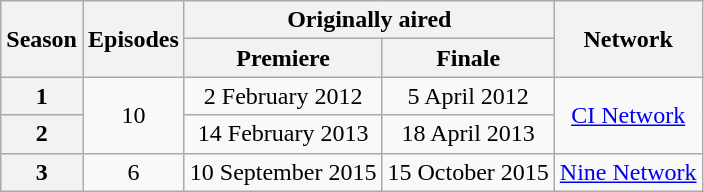<table class="wikitable plainrowheaders" style="text-align: center; font-size:100%;">
<tr>
<th rowspan="2">Season</th>
<th rowspan="2">Episodes</th>
<th colspan="2">Originally aired</th>
<th rowspan="2">Network</th>
</tr>
<tr>
<th>Premiere</th>
<th>Finale</th>
</tr>
<tr>
<th>1</th>
<td rowspan="2">10</td>
<td>2 February 2012</td>
<td>5 April 2012</td>
<td rowspan="2"><a href='#'>CI Network</a></td>
</tr>
<tr>
<th>2</th>
<td>14 February 2013</td>
<td>18 April 2013</td>
</tr>
<tr>
<th>3</th>
<td>6</td>
<td>10 September 2015</td>
<td>15 October 2015</td>
<td><a href='#'>Nine Network</a></td>
</tr>
</table>
